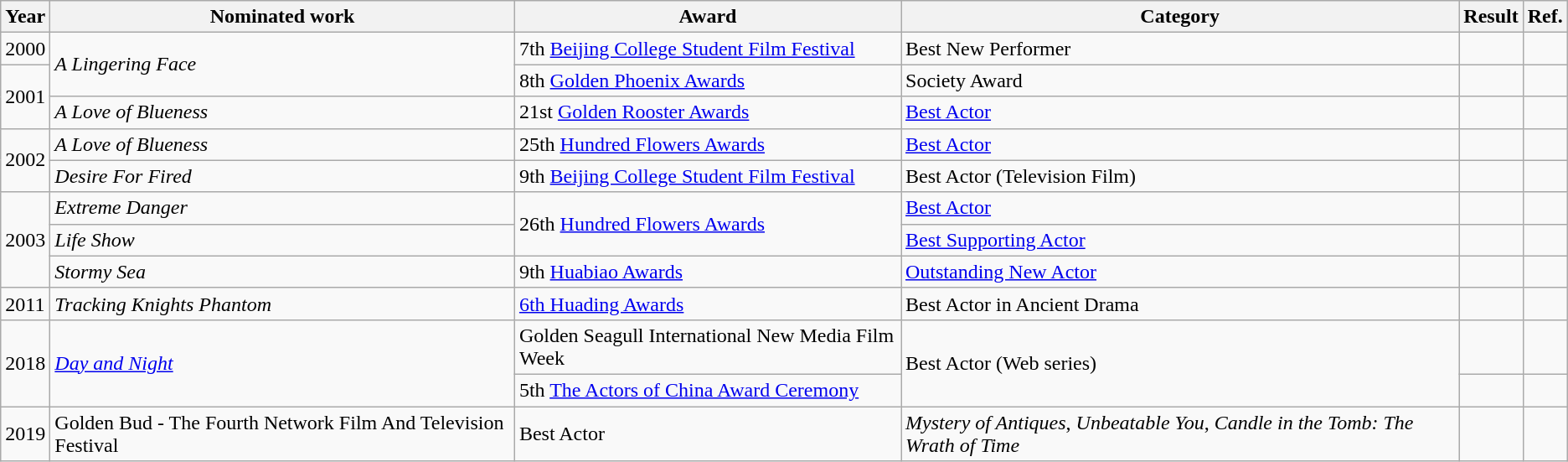<table class="wikitable">
<tr>
<th>Year</th>
<th>Nominated work</th>
<th>Award</th>
<th>Category</th>
<th>Result</th>
<th>Ref.</th>
</tr>
<tr>
<td>2000</td>
<td rowspan=2><em>A Lingering Face</em></td>
<td>7th <a href='#'>Beijing College Student Film Festival</a></td>
<td>Best New Performer</td>
<td></td>
<td></td>
</tr>
<tr>
<td rowspan="2">2001</td>
<td>8th <a href='#'>Golden Phoenix Awards</a></td>
<td>Society Award</td>
<td></td>
<td></td>
</tr>
<tr>
<td><em>A Love of Blueness</em></td>
<td>21st <a href='#'>Golden Rooster Awards</a></td>
<td><a href='#'>Best Actor</a></td>
<td></td>
<td></td>
</tr>
<tr>
<td rowspan="2">2002</td>
<td><em>A Love of Blueness</em></td>
<td>25th <a href='#'>Hundred Flowers Awards</a></td>
<td><a href='#'>Best Actor</a></td>
<td></td>
<td></td>
</tr>
<tr>
<td><em>Desire For Fired</em></td>
<td>9th <a href='#'>Beijing College Student Film Festival</a></td>
<td>Best Actor (Television Film)</td>
<td></td>
<td></td>
</tr>
<tr>
<td rowspan="3">2003</td>
<td><em>Extreme Danger</em></td>
<td rowspan=2>26th <a href='#'>Hundred Flowers Awards</a></td>
<td><a href='#'>Best Actor</a></td>
<td></td>
<td></td>
</tr>
<tr>
<td><em>Life Show</em></td>
<td><a href='#'>Best Supporting Actor</a></td>
<td></td>
<td></td>
</tr>
<tr>
<td><em>Stormy Sea</em></td>
<td>9th <a href='#'>Huabiao Awards</a></td>
<td><a href='#'>Outstanding New Actor</a></td>
<td></td>
<td></td>
</tr>
<tr>
<td>2011</td>
<td><em>Tracking Knights Phantom</em></td>
<td><a href='#'>6th Huading Awards</a></td>
<td>Best Actor in Ancient Drama</td>
<td></td>
<td></td>
</tr>
<tr>
<td rowspan=2>2018</td>
<td rowspan=2><em><a href='#'>Day and Night</a></em></td>
<td>Golden Seagull International New Media Film Week</td>
<td rowspan=2>Best Actor (Web series)</td>
<td></td>
<td></td>
</tr>
<tr>
<td>5th <a href='#'>The Actors of China Award Ceremony</a></td>
<td></td>
<td></td>
</tr>
<tr>
<td>2019</td>
<td>Golden Bud - The Fourth Network Film And Television Festival</td>
<td>Best Actor</td>
<td><em>Mystery of Antiques</em>, <em>Unbeatable You</em>, <em>Candle in the Tomb: The Wrath of Time</em></td>
<td></td>
<td></td>
</tr>
</table>
